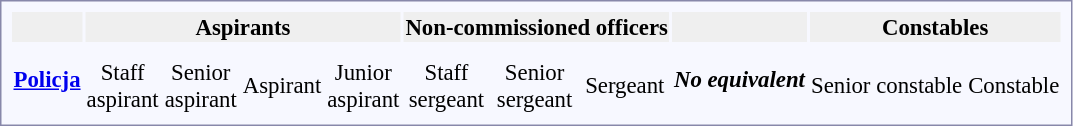<table style="border:1px solid #8888aa; background-color:#f7f8ff; padding:5px; font-size:95%; margin: 0px 12px 12px 0px;">
<tr style="text-align:center" bgcolor="#efefef";>
<th></th>
<th colspan=10>Aspirants</th>
<th colspan=12>Non-commissioned officers</th>
<th colspan=6></th>
<th colspan=8>Constables</th>
</tr>
<tr style="text-align:center;">
<th rowspan=3> <a href='#'>Policja</a></th>
<td colspan=3></td>
<td colspan=3></td>
<td colspan=2></td>
<td colspan=2></td>
<td colspan=3></td>
<td colspan=3></td>
<td colspan=6></td>
<td colspan=6 rowspan=3><strong><em>No equivalent</em></strong></td>
<td colspan=6></td>
<td colspan=2></td>
</tr>
<tr style="text-align:center;">
<td colspan=3></td>
<td colspan=3></td>
<td colspan=2></td>
<td colspan=2></td>
<td colspan=3></td>
<td colspan=3></td>
<td colspan=6></td>
<td colspan=6></td>
<td colspan=2></td>
</tr>
<tr style="text-align:center;">
<td colspan=3>Staff<br>aspirant</td>
<td colspan=3>Senior<br>aspirant</td>
<td colspan=2>Aspirant</td>
<td colspan=2>Junior<br>aspirant</td>
<td colspan=3>Staff<br>sergeant</td>
<td colspan=3>Senior<br>sergeant</td>
<td colspan=6>Sergeant</td>
<td colspan=6>Senior constable</td>
<td colspan=2>Constable</td>
</tr>
</table>
